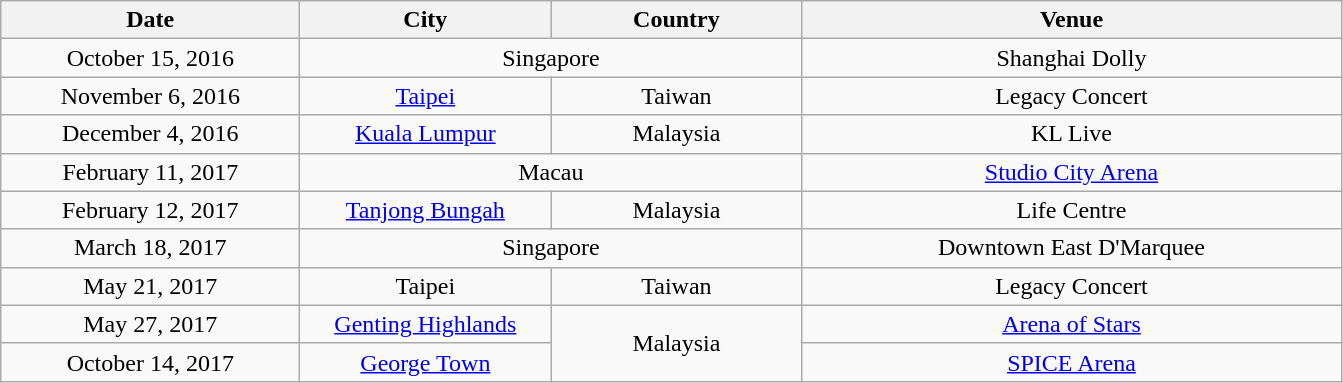<table class="wikitable" style="text-align:center;">
<tr>
<th scope="col" style="width:12em">Date</th>
<th scope="col" style="width:10em">City</th>
<th scope="col" style="width:10em">Country</th>
<th scope="col" style="width:22em">Venue</th>
</tr>
<tr>
<td>October 15, 2016</td>
<td colspan="2">Singapore</td>
<td>Shanghai Dolly</td>
</tr>
<tr>
<td>November 6, 2016</td>
<td><a href='#'>Taipei</a></td>
<td>Taiwan</td>
<td>Legacy Concert</td>
</tr>
<tr>
<td>December 4, 2016</td>
<td><a href='#'>Kuala Lumpur</a></td>
<td>Malaysia</td>
<td>KL Live</td>
</tr>
<tr>
<td>February 11, 2017</td>
<td colspan="2">Macau</td>
<td><a href='#'>Studio City Arena</a></td>
</tr>
<tr>
<td>February 12, 2017</td>
<td><a href='#'>Tanjong Bungah</a></td>
<td>Malaysia</td>
<td>Life Centre</td>
</tr>
<tr>
<td>March 18, 2017</td>
<td colspan="2">Singapore</td>
<td>Downtown East D'Marquee</td>
</tr>
<tr>
<td>May 21, 2017</td>
<td>Taipei</td>
<td>Taiwan</td>
<td>Legacy Concert</td>
</tr>
<tr>
<td>May 27, 2017</td>
<td><a href='#'>Genting Highlands</a></td>
<td rowspan="2">Malaysia</td>
<td><a href='#'>Arena of Stars</a></td>
</tr>
<tr>
<td>October 14, 2017</td>
<td><a href='#'>George Town</a></td>
<td><a href='#'>SPICE Arena</a></td>
</tr>
</table>
